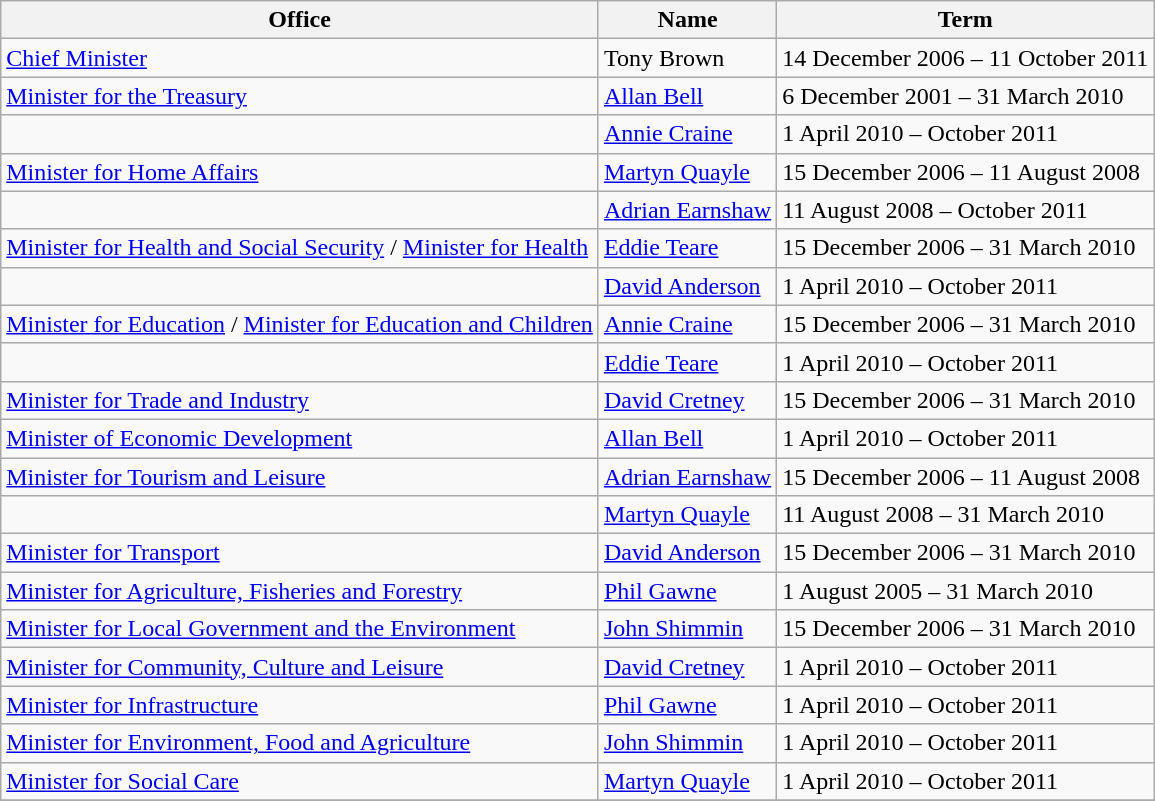<table class="wikitable">
<tr>
<th>Office</th>
<th>Name</th>
<th>Term</th>
</tr>
<tr>
<td><a href='#'>Chief Minister</a></td>
<td>Tony Brown</td>
<td>14 December 2006 – 11 October 2011</td>
</tr>
<tr>
<td><a href='#'>Minister for the Treasury</a></td>
<td><a href='#'>Allan Bell</a></td>
<td>6 December 2001 – 31 March 2010</td>
</tr>
<tr>
<td></td>
<td><a href='#'>Annie Craine</a></td>
<td>1 April 2010 – October 2011</td>
</tr>
<tr>
<td><a href='#'>Minister for Home Affairs</a></td>
<td><a href='#'>Martyn Quayle</a></td>
<td>15 December 2006 – 11 August 2008</td>
</tr>
<tr>
<td></td>
<td><a href='#'>Adrian Earnshaw</a></td>
<td>11 August 2008 – October 2011</td>
</tr>
<tr>
<td><a href='#'>Minister for Health and Social Security</a> / <a href='#'>Minister for Health</a></td>
<td><a href='#'>Eddie Teare</a></td>
<td>15 December 2006 – 31 March 2010</td>
</tr>
<tr>
<td></td>
<td><a href='#'>David Anderson</a></td>
<td>1 April 2010 – October 2011</td>
</tr>
<tr>
<td><a href='#'>Minister for Education</a> / <a href='#'>Minister for Education and Children</a></td>
<td><a href='#'>Annie Craine</a></td>
<td>15 December 2006 – 31 March 2010</td>
</tr>
<tr>
<td></td>
<td><a href='#'>Eddie Teare</a></td>
<td>1 April 2010 – October 2011</td>
</tr>
<tr>
<td><a href='#'>Minister for Trade and Industry</a></td>
<td><a href='#'>David Cretney</a></td>
<td>15 December 2006 – 31 March 2010</td>
</tr>
<tr>
<td><a href='#'>Minister of Economic Development</a></td>
<td><a href='#'>Allan Bell</a></td>
<td>1 April 2010 – October 2011</td>
</tr>
<tr>
<td><a href='#'>Minister for Tourism and Leisure</a></td>
<td><a href='#'>Adrian Earnshaw</a></td>
<td>15 December 2006 – 11 August 2008</td>
</tr>
<tr>
<td></td>
<td><a href='#'>Martyn Quayle</a></td>
<td>11 August 2008 – 31 March 2010</td>
</tr>
<tr>
<td><a href='#'>Minister for Transport</a></td>
<td><a href='#'>David Anderson</a></td>
<td>15 December 2006 – 31 March 2010</td>
</tr>
<tr>
<td><a href='#'>Minister for Agriculture, Fisheries and Forestry</a></td>
<td><a href='#'>Phil Gawne</a></td>
<td>1 August 2005 – 31 March 2010</td>
</tr>
<tr>
<td><a href='#'>Minister for Local Government and the Environment</a></td>
<td><a href='#'>John Shimmin</a></td>
<td>15 December 2006 – 31 March 2010</td>
</tr>
<tr>
<td><a href='#'>Minister for Community, Culture and Leisure</a></td>
<td><a href='#'>David Cretney</a></td>
<td>1 April 2010 – October 2011</td>
</tr>
<tr>
<td><a href='#'>Minister for Infrastructure</a></td>
<td><a href='#'>Phil Gawne</a></td>
<td>1 April 2010 – October 2011</td>
</tr>
<tr>
<td><a href='#'>Minister for Environment, Food and Agriculture</a></td>
<td><a href='#'>John Shimmin</a></td>
<td>1 April 2010 – October 2011</td>
</tr>
<tr>
<td><a href='#'>Minister for Social Care</a></td>
<td><a href='#'>Martyn Quayle</a></td>
<td>1 April 2010 – October 2011</td>
</tr>
<tr>
</tr>
</table>
